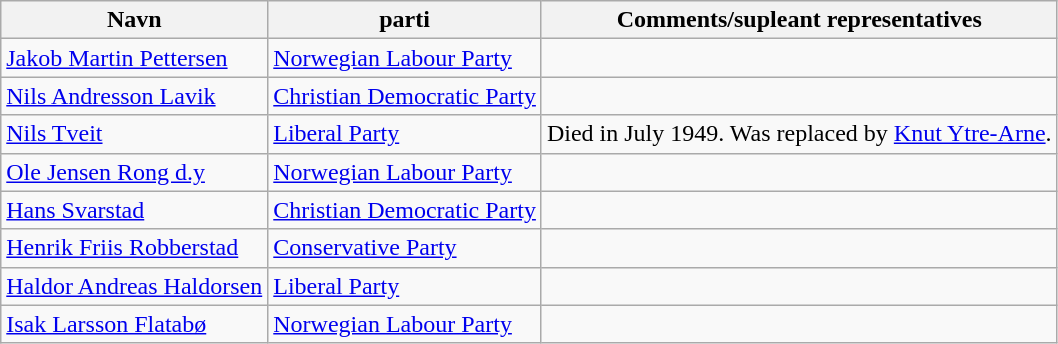<table class="wikitable">
<tr>
<th>Navn</th>
<th>parti</th>
<th>Comments/supleant representatives</th>
</tr>
<tr>
<td><a href='#'>Jakob Martin Pettersen</a></td>
<td><a href='#'>Norwegian Labour Party</a></td>
<td></td>
</tr>
<tr>
<td><a href='#'>Nils Andresson Lavik</a></td>
<td><a href='#'>Christian Democratic Party</a></td>
<td></td>
</tr>
<tr>
<td><a href='#'>Nils Tveit</a></td>
<td><a href='#'>Liberal Party</a></td>
<td>Died in July 1949. Was replaced by <a href='#'>Knut Ytre-Arne</a>.</td>
</tr>
<tr>
<td><a href='#'>Ole Jensen Rong d.y</a></td>
<td><a href='#'>Norwegian Labour Party</a></td>
<td></td>
</tr>
<tr>
<td><a href='#'>Hans Svarstad</a></td>
<td><a href='#'>Christian Democratic Party</a></td>
<td></td>
</tr>
<tr>
<td><a href='#'>Henrik Friis Robberstad</a></td>
<td><a href='#'>Conservative Party</a></td>
<td></td>
</tr>
<tr>
<td><a href='#'>Haldor Andreas Haldorsen</a></td>
<td><a href='#'>Liberal Party</a></td>
<td></td>
</tr>
<tr>
<td><a href='#'>Isak Larsson Flatabø</a></td>
<td><a href='#'>Norwegian Labour Party</a></td>
<td></td>
</tr>
</table>
